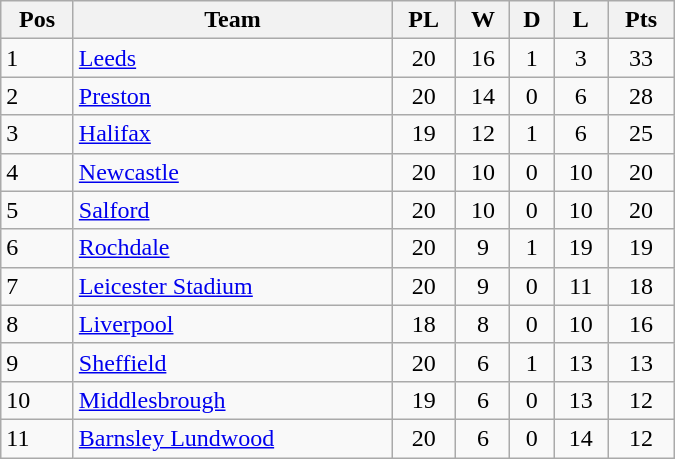<table class=wikitable width="450">
<tr>
<th>Pos</th>
<th>Team</th>
<th>PL</th>
<th>W</th>
<th>D</th>
<th>L</th>
<th>Pts</th>
</tr>
<tr>
<td>1</td>
<td><a href='#'>Leeds</a></td>
<td align="center">20</td>
<td align="center">16</td>
<td align="center">1</td>
<td align="center">3</td>
<td align="center">33</td>
</tr>
<tr>
<td>2</td>
<td><a href='#'>Preston</a></td>
<td align="center">20</td>
<td align="center">14</td>
<td align="center">0</td>
<td align="center">6</td>
<td align="center">28</td>
</tr>
<tr>
<td>3</td>
<td><a href='#'>Halifax</a></td>
<td align="center">19</td>
<td align="center">12</td>
<td align="center">1</td>
<td align="center">6</td>
<td align="center">25</td>
</tr>
<tr>
<td>4</td>
<td><a href='#'>Newcastle</a></td>
<td align="center">20</td>
<td align="center">10</td>
<td align="center">0</td>
<td align="center">10</td>
<td align="center">20</td>
</tr>
<tr>
<td>5</td>
<td><a href='#'>Salford</a></td>
<td align="center">20</td>
<td align="center">10</td>
<td align="center">0</td>
<td align="center">10</td>
<td align="center">20</td>
</tr>
<tr>
<td>6</td>
<td><a href='#'>Rochdale</a></td>
<td align="center">20</td>
<td align="center">9</td>
<td align="center">1</td>
<td align="center">19</td>
<td align="center">19</td>
</tr>
<tr>
<td>7</td>
<td><a href='#'>Leicester Stadium</a></td>
<td align="center">20</td>
<td align="center">9</td>
<td align="center">0</td>
<td align="center">11</td>
<td align="center">18</td>
</tr>
<tr>
<td>8</td>
<td><a href='#'>Liverpool</a></td>
<td align="center">18</td>
<td align="center">8</td>
<td align="center">0</td>
<td align="center">10</td>
<td align="center">16</td>
</tr>
<tr>
<td>9</td>
<td><a href='#'>Sheffield</a></td>
<td align="center">20</td>
<td align="center">6</td>
<td align="center">1</td>
<td align="center">13</td>
<td align="center">13</td>
</tr>
<tr>
<td>10</td>
<td><a href='#'>Middlesbrough</a></td>
<td align="center">19</td>
<td align="center">6</td>
<td align="center">0</td>
<td align="center">13</td>
<td align="center">12</td>
</tr>
<tr>
<td>11</td>
<td><a href='#'>Barnsley Lundwood</a></td>
<td align="center">20</td>
<td align="center">6</td>
<td align="center">0</td>
<td align="center">14</td>
<td align="center">12</td>
</tr>
</table>
